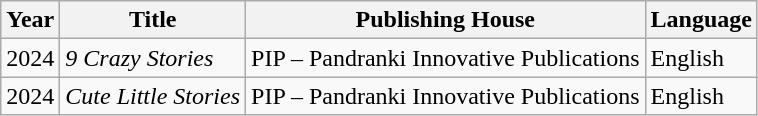<table class="wikitable sortable">
<tr>
<th>Year</th>
<th>Title</th>
<th>Publishing House</th>
<th>Language</th>
</tr>
<tr>
<td>2024</td>
<td><em>9 Crazy Stories</em></td>
<td>PIP – Pandranki Innovative Publications</td>
<td>English</td>
</tr>
<tr>
<td>2024</td>
<td><em>Cute Little Stories</em></td>
<td>PIP – Pandranki Innovative Publications</td>
<td>English</td>
</tr>
</table>
